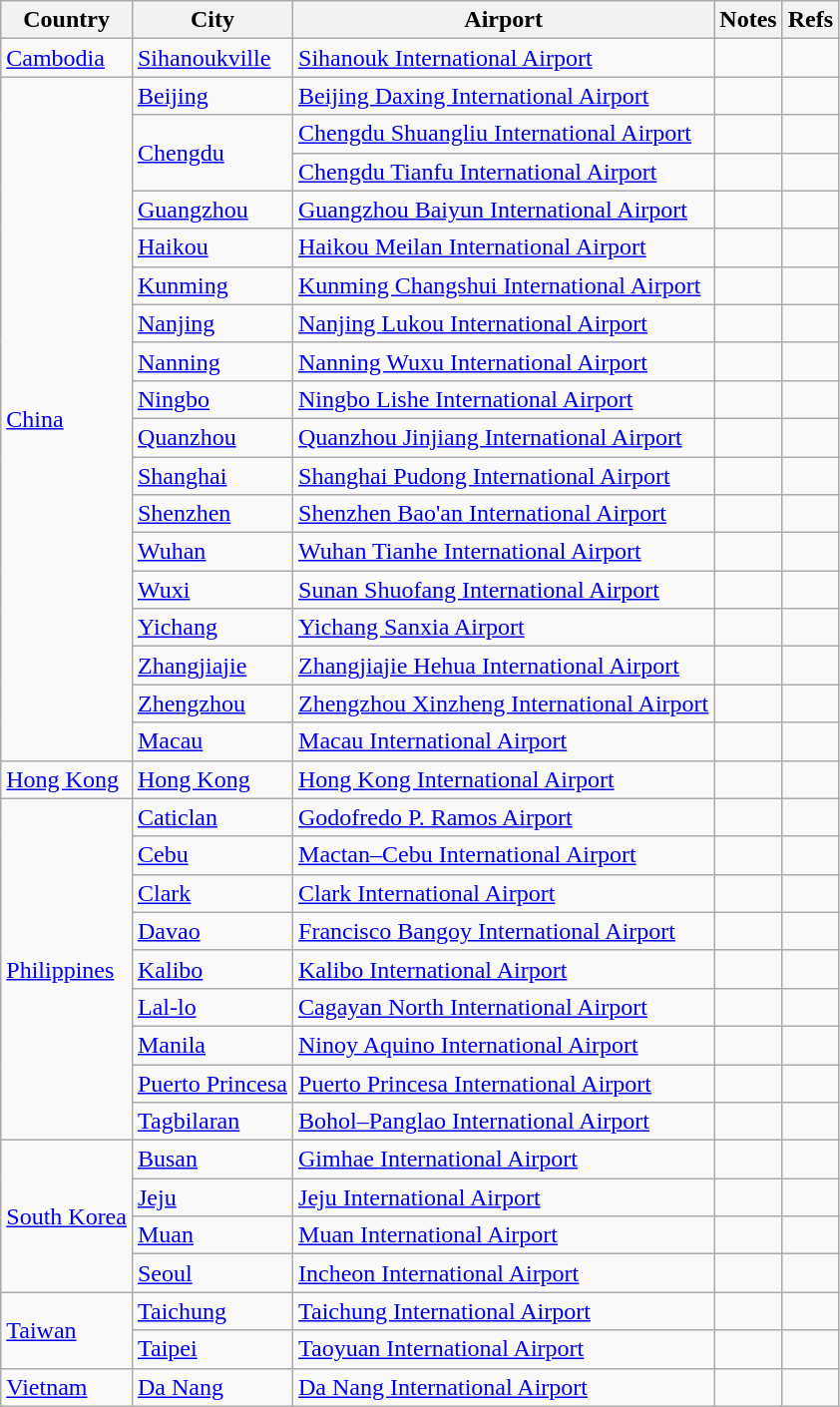<table class="sortable wikitable">
<tr>
<th>Country</th>
<th>City</th>
<th>Airport</th>
<th>Notes</th>
<th>Refs</th>
</tr>
<tr>
<td><a href='#'>Cambodia</a></td>
<td><a href='#'>Sihanoukville</a></td>
<td><a href='#'>Sihanouk International Airport</a></td>
<td></td>
<td align=center></td>
</tr>
<tr>
<td rowspan="18"><a href='#'>China</a></td>
<td><a href='#'>Beijing</a></td>
<td><a href='#'>Beijing Daxing International Airport</a></td>
<td align=center></td>
<td align=center></td>
</tr>
<tr>
<td rowspan="2"><a href='#'>Chengdu</a></td>
<td><a href='#'>Chengdu Shuangliu International Airport</a></td>
<td></td>
<td align=center></td>
</tr>
<tr>
<td><a href='#'>Chengdu Tianfu International Airport</a></td>
<td align=center></td>
<td align=center></td>
</tr>
<tr>
<td><a href='#'>Guangzhou</a></td>
<td><a href='#'>Guangzhou Baiyun International Airport</a></td>
<td></td>
<td align=center></td>
</tr>
<tr>
<td><a href='#'>Haikou</a></td>
<td><a href='#'>Haikou Meilan International Airport</a></td>
<td></td>
<td align=center></td>
</tr>
<tr>
<td><a href='#'>Kunming</a></td>
<td><a href='#'>Kunming Changshui International Airport</a></td>
<td></td>
<td align=center></td>
</tr>
<tr>
<td><a href='#'>Nanjing</a></td>
<td><a href='#'>Nanjing Lukou International Airport</a></td>
<td align=center></td>
<td align=center></td>
</tr>
<tr>
<td><a href='#'>Nanning</a></td>
<td><a href='#'>Nanning Wuxu International Airport</a></td>
<td align=center></td>
<td align=center></td>
</tr>
<tr>
<td><a href='#'>Ningbo</a></td>
<td><a href='#'>Ningbo Lishe International Airport</a></td>
<td align=center></td>
<td align=center></td>
</tr>
<tr>
<td><a href='#'>Quanzhou</a></td>
<td><a href='#'>Quanzhou Jinjiang International Airport</a></td>
<td></td>
<td align=center></td>
</tr>
<tr>
<td><a href='#'>Shanghai</a></td>
<td><a href='#'>Shanghai Pudong International Airport</a></td>
<td align=center></td>
<td align=center></td>
</tr>
<tr>
<td><a href='#'>Shenzhen</a></td>
<td><a href='#'>Shenzhen Bao'an International Airport</a></td>
<td></td>
<td align=center></td>
</tr>
<tr>
<td><a href='#'>Wuhan</a></td>
<td><a href='#'>Wuhan Tianhe International Airport</a></td>
<td></td>
<td align=center></td>
</tr>
<tr>
<td><a href='#'>Wuxi</a></td>
<td><a href='#'>Sunan Shuofang International Airport</a></td>
<td align=center></td>
<td align=center></td>
</tr>
<tr>
<td><a href='#'>Yichang</a></td>
<td><a href='#'>Yichang Sanxia Airport</a></td>
<td align=center></td>
<td align=center></td>
</tr>
<tr>
<td><a href='#'>Zhangjiajie</a></td>
<td><a href='#'>Zhangjiajie Hehua International Airport</a></td>
<td></td>
<td align=center></td>
</tr>
<tr>
<td><a href='#'>Zhengzhou</a></td>
<td><a href='#'>Zhengzhou Xinzheng International Airport</a></td>
<td></td>
<td align=center></td>
</tr>
<tr>
<td><a href='#'>Macau</a></td>
<td><a href='#'>Macau International Airport</a></td>
<td align=center></td>
<td align=center></td>
</tr>
<tr>
<td><a href='#'>Hong Kong</a></td>
<td><a href='#'>Hong Kong</a></td>
<td><a href='#'>Hong Kong International Airport</a></td>
<td align=center></td>
<td align=center></td>
</tr>
<tr>
<td rowspan="9"><a href='#'>Philippines</a></td>
<td><a href='#'>Caticlan</a></td>
<td><a href='#'>Godofredo P. Ramos Airport</a></td>
<td align=center></td>
<td align=center></td>
</tr>
<tr>
<td><a href='#'>Cebu</a></td>
<td><a href='#'>Mactan–Cebu International Airport</a></td>
<td></td>
<td align=center></td>
</tr>
<tr>
<td><a href='#'>Clark</a></td>
<td><a href='#'>Clark International Airport</a></td>
<td></td>
<td align=center></td>
</tr>
<tr>
<td><a href='#'>Davao</a></td>
<td><a href='#'>Francisco Bangoy International Airport</a></td>
<td></td>
<td align=center></td>
</tr>
<tr>
<td><a href='#'>Kalibo</a></td>
<td><a href='#'>Kalibo International Airport</a></td>
<td align=center></td>
<td align=center></td>
</tr>
<tr>
<td><a href='#'>Lal-lo</a></td>
<td><a href='#'>Cagayan North International Airport</a></td>
<td align=center></td>
<td align=center></td>
</tr>
<tr>
<td><a href='#'>Manila</a></td>
<td><a href='#'>Ninoy Aquino International Airport</a></td>
<td align=center></td>
<td align=center></td>
</tr>
<tr>
<td><a href='#'>Puerto Princesa</a></td>
<td><a href='#'>Puerto Princesa International Airport</a></td>
<td align=center></td>
<td align=center></td>
</tr>
<tr>
<td><a href='#'>Tagbilaran</a></td>
<td><a href='#'>Bohol–Panglao International Airport</a></td>
<td></td>
<td align=center></td>
</tr>
<tr>
<td rowspan="4"><a href='#'>South Korea</a></td>
<td><a href='#'>Busan</a></td>
<td><a href='#'>Gimhae International Airport</a></td>
<td></td>
<td align=center></td>
</tr>
<tr>
<td><a href='#'>Jeju</a></td>
<td><a href='#'>Jeju International Airport</a></td>
<td></td>
<td align=center></td>
</tr>
<tr>
<td><a href='#'>Muan</a></td>
<td><a href='#'>Muan International Airport</a></td>
<td></td>
<td align=center></td>
</tr>
<tr>
<td><a href='#'>Seoul</a></td>
<td><a href='#'>Incheon International Airport</a></td>
<td></td>
<td align=center></td>
</tr>
<tr>
<td rowspan="2"><a href='#'>Taiwan</a></td>
<td><a href='#'>Taichung</a></td>
<td><a href='#'>Taichung International Airport</a></td>
<td></td>
<td align=center></td>
</tr>
<tr>
<td><a href='#'>Taipei</a></td>
<td><a href='#'>Taoyuan International Airport</a></td>
<td align=center></td>
<td align=center></td>
</tr>
<tr>
<td><a href='#'>Vietnam</a></td>
<td><a href='#'>Da Nang</a></td>
<td><a href='#'>Da Nang International Airport</a></td>
<td align=center></td>
<td align=center></td>
</tr>
</table>
